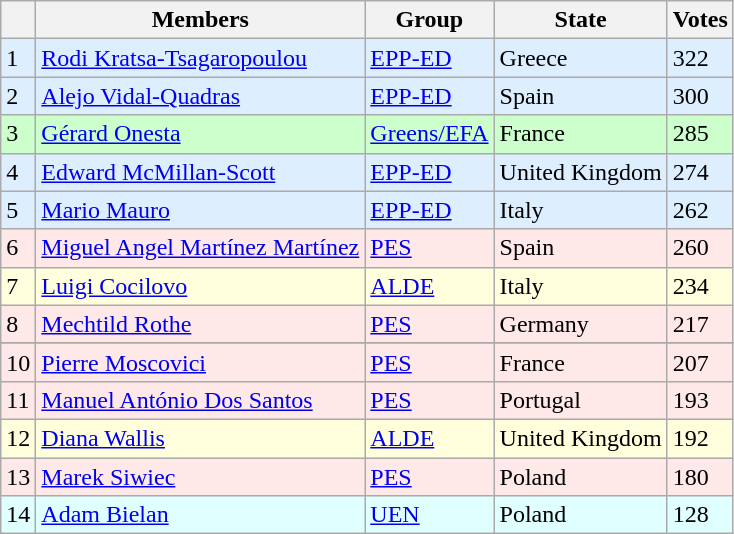<table class="wikitable sortable">
<tr>
<th class="unsortable"></th>
<th>Members</th>
<th>Group</th>
<th>State</th>
<th>Votes</th>
</tr>
<tr --- bgcolor=#DDEEFF>
<td>1</td>
<td><a href='#'>Rodi Kratsa-Tsagaropoulou</a></td>
<td><a href='#'>EPP-ED</a></td>
<td> Greece</td>
<td>322</td>
</tr>
<tr --- bgcolor=#DDEEFF>
<td>2</td>
<td><a href='#'>Alejo Vidal-Quadras</a></td>
<td><a href='#'>EPP-ED</a></td>
<td> Spain</td>
<td>300</td>
</tr>
<tr --- bgcolor=#CCFFCC>
<td>3</td>
<td><a href='#'>Gérard Onesta</a></td>
<td><a href='#'>Greens/EFA</a></td>
<td> France</td>
<td>285</td>
</tr>
<tr --- bgcolor=#DDEEFF>
<td>4</td>
<td><a href='#'>Edward McMillan-Scott</a></td>
<td><a href='#'>EPP-ED</a></td>
<td> United Kingdom</td>
<td>274</td>
</tr>
<tr --- bgcolor=#DDEEFF>
<td>5</td>
<td><a href='#'>Mario Mauro</a></td>
<td><a href='#'>EPP-ED</a></td>
<td> Italy</td>
<td>262</td>
</tr>
<tr --- bgcolor=#FFE8E8>
<td>6</td>
<td><a href='#'>Miguel Angel Martínez Martínez</a></td>
<td><a href='#'>PES</a></td>
<td> Spain</td>
<td>260</td>
</tr>
<tr --- bgcolor=#FFFFDD>
<td>7</td>
<td><a href='#'>Luigi Cocilovo</a></td>
<td><a href='#'>ALDE</a></td>
<td> Italy</td>
<td>234</td>
</tr>
<tr --- bgcolor=#FFE8E8>
<td>8</td>
<td><a href='#'>Mechtild Rothe</a></td>
<td><a href='#'>PES</a></td>
<td> Germany</td>
<td>217</td>
</tr>
<tr --- bgcolor=#FFC0CB>
</tr>
<tr --- bgcolor=#FFE8E8>
<td>10</td>
<td><a href='#'>Pierre Moscovici</a></td>
<td><a href='#'>PES</a></td>
<td> France</td>
<td>207</td>
</tr>
<tr --- bgcolor=#FFE8E8>
<td>11</td>
<td><a href='#'>Manuel António Dos Santos</a></td>
<td><a href='#'>PES</a></td>
<td> Portugal</td>
<td>193</td>
</tr>
<tr --- bgcolor=#FFFFDD>
<td>12</td>
<td><a href='#'>Diana Wallis</a></td>
<td><a href='#'>ALDE</a></td>
<td> United Kingdom</td>
<td>192</td>
</tr>
<tr --- bgcolor=#FFE8E8>
<td>13</td>
<td><a href='#'>Marek Siwiec</a></td>
<td><a href='#'>PES</a></td>
<td> Poland</td>
<td>180</td>
</tr>
<tr --- bgcolor=#E0FFFF>
<td>14</td>
<td><a href='#'>Adam Bielan</a></td>
<td><a href='#'>UEN</a></td>
<td> Poland</td>
<td>128</td>
</tr>
</table>
